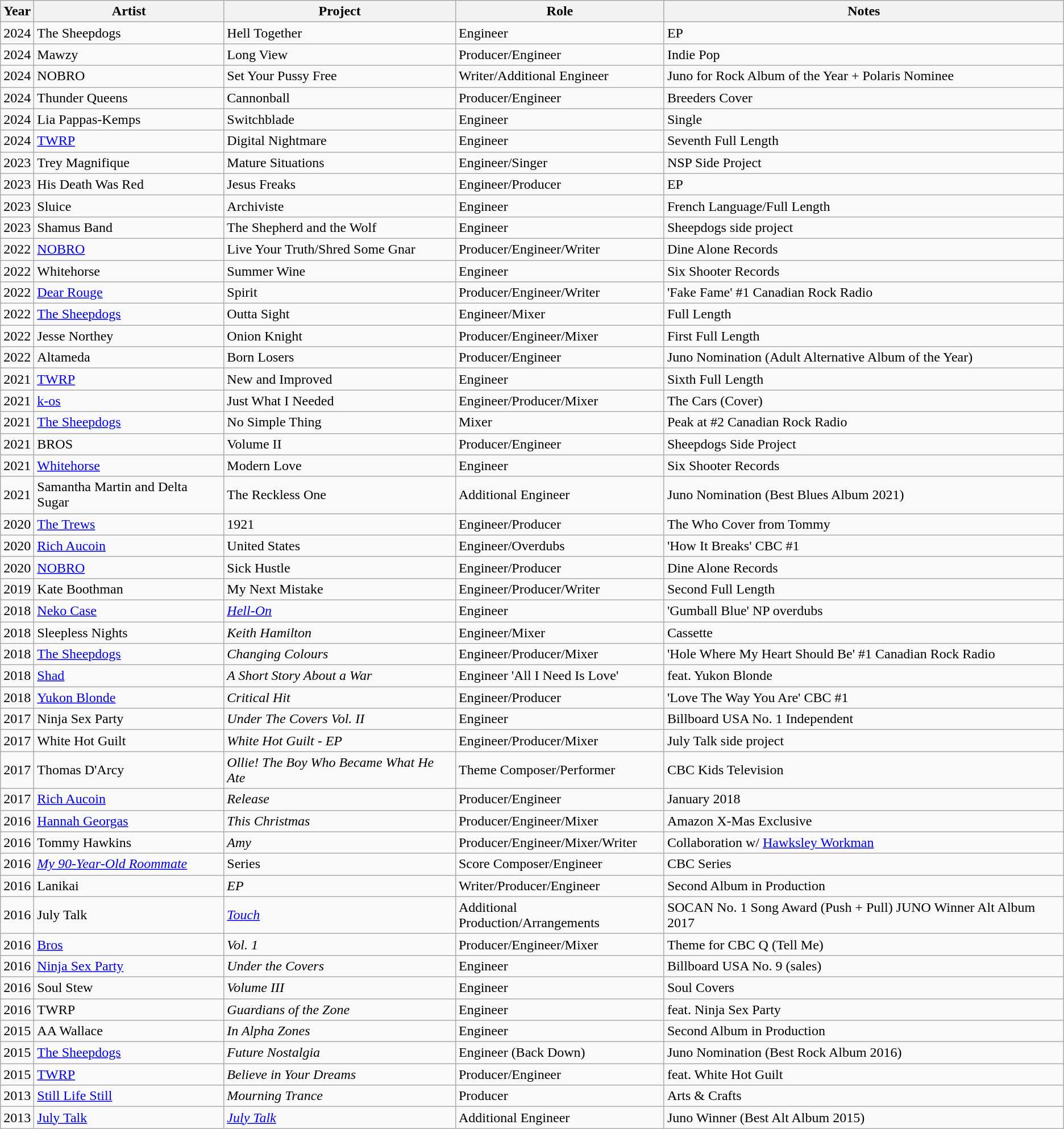<table class="wikitable">
<tr>
<th>Year</th>
<th>Artist</th>
<th>Project</th>
<th>Role</th>
<th>Notes</th>
</tr>
<tr>
<td>2024</td>
<td>The Sheepdogs</td>
<td>Hell Together</td>
<td>Engineer</td>
<td>EP</td>
</tr>
<tr>
<td>2024</td>
<td>Mawzy</td>
<td>Long View</td>
<td>Producer/Engineer</td>
<td>Indie Pop</td>
</tr>
<tr>
<td>2024</td>
<td>NOBRO</td>
<td>Set Your Pussy Free</td>
<td>Writer/Additional Engineer</td>
<td>Juno for Rock Album of the Year + Polaris Nominee</td>
</tr>
<tr>
<td>2024</td>
<td>Thunder Queens</td>
<td>Cannonball</td>
<td>Producer/Engineer</td>
<td>Breeders Cover</td>
</tr>
<tr>
<td>2024</td>
<td>Lia Pappas-Kemps</td>
<td>Switchblade</td>
<td>Engineer</td>
<td>Single</td>
</tr>
<tr>
<td>2024</td>
<td><a href='#'>TWRP</a></td>
<td>Digital Nightmare</td>
<td>Engineer</td>
<td>Seventh Full Length</td>
</tr>
<tr>
<td>2023</td>
<td>Trey Magnifique</td>
<td>Mature Situations</td>
<td>Engineer/Singer</td>
<td>NSP Side Project</td>
</tr>
<tr>
<td>2023</td>
<td>His Death Was Red</td>
<td>Jesus Freaks</td>
<td>Engineer/Producer</td>
<td>EP</td>
</tr>
<tr>
<td>2023</td>
<td>Sluice</td>
<td>Archiviste</td>
<td>Engineer</td>
<td>French Language/Full Length</td>
</tr>
<tr>
<td>2023</td>
<td>Shamus Band</td>
<td>The Shepherd and the Wolf</td>
<td>Engineer</td>
<td>Sheepdogs side project</td>
</tr>
<tr>
<td>2022</td>
<td><a href='#'>NOBRO</a></td>
<td>Live Your Truth/Shred Some Gnar</td>
<td>Producer/Engineer/Writer</td>
<td>Dine Alone Records</td>
</tr>
<tr>
<td>2022</td>
<td>Whitehorse</td>
<td>Summer Wine</td>
<td>Engineer</td>
<td>Six Shooter Records</td>
</tr>
<tr>
<td>2022</td>
<td><a href='#'>Dear Rouge</a></td>
<td>Spirit</td>
<td>Producer/Engineer/Writer</td>
<td>'Fake Fame' #1 Canadian Rock Radio</td>
</tr>
<tr>
<td>2022</td>
<td><a href='#'>The Sheepdogs</a></td>
<td>Outta Sight</td>
<td>Engineer/Mixer</td>
<td>Full Length</td>
</tr>
<tr>
<td>2022</td>
<td>Jesse Northey</td>
<td>Onion Knight</td>
<td>Producer/Engineer/Mixer</td>
<td>First Full Length</td>
</tr>
<tr>
<td>2022</td>
<td>Altameda</td>
<td>Born Losers</td>
<td>Producer/Engineer</td>
<td>Juno Nomination (Adult Alternative Album of the Year)</td>
</tr>
<tr>
<td>2021</td>
<td><a href='#'>TWRP</a></td>
<td>New and Improved</td>
<td>Engineer</td>
<td>Sixth Full Length</td>
</tr>
<tr>
<td>2021</td>
<td><a href='#'>k-os</a></td>
<td>Just What I Needed</td>
<td>Engineer/Producer/Mixer</td>
<td>The Cars (Cover)</td>
</tr>
<tr>
<td>2021</td>
<td><a href='#'>The Sheepdogs</a></td>
<td>No Simple Thing</td>
<td>Mixer</td>
<td>Peak at #2 Canadian Rock Radio</td>
</tr>
<tr>
<td>2021</td>
<td>BROS</td>
<td>Volume II</td>
<td>Producer/Engineer</td>
<td>Sheepdogs Side Project</td>
</tr>
<tr>
<td>2021</td>
<td><a href='#'>Whitehorse</a></td>
<td>Modern Love</td>
<td>Engineer</td>
<td>Six Shooter Records</td>
</tr>
<tr>
<td>2021</td>
<td>Samantha Martin and Delta Sugar</td>
<td>The Reckless One</td>
<td>Additional Engineer</td>
<td>Juno Nomination (Best Blues Album 2021)</td>
</tr>
<tr>
<td>2020</td>
<td><a href='#'>The Trews</a></td>
<td>1921</td>
<td>Engineer/Producer</td>
<td>The Who Cover from Tommy</td>
</tr>
<tr>
<td>2020</td>
<td><a href='#'>Rich Aucoin</a></td>
<td>United States</td>
<td>Engineer/Overdubs</td>
<td>'How It Breaks' CBC #1</td>
</tr>
<tr>
<td>2020</td>
<td><a href='#'>NOBRO</a></td>
<td>Sick Hustle</td>
<td>Engineer/Producer</td>
<td>Dine Alone Records</td>
</tr>
<tr>
<td>2019</td>
<td>Kate Boothman</td>
<td>My Next Mistake</td>
<td>Engineer/Producer/Writer</td>
<td>Second Full Length</td>
</tr>
<tr>
<td>2018</td>
<td><a href='#'>Neko Case</a></td>
<td><em><a href='#'>Hell-On</a></em></td>
<td>Engineer</td>
<td>'Gumball Blue' NP overdubs</td>
</tr>
<tr>
<td>2018</td>
<td>Sleepless Nights</td>
<td><em>Keith Hamilton</em></td>
<td>Engineer/Mixer</td>
<td>Cassette</td>
</tr>
<tr>
<td>2018</td>
<td><a href='#'>The Sheepdogs</a></td>
<td><em>Changing Colours</em></td>
<td>Engineer/Producer/Mixer</td>
<td>'Hole Where My Heart Should Be' #1 Canadian Rock Radio</td>
</tr>
<tr>
<td>2018</td>
<td><a href='#'>Shad</a></td>
<td><em>A Short Story About a War</em></td>
<td>Engineer 'All I Need Is Love'</td>
<td>feat. Yukon Blonde</td>
</tr>
<tr>
<td>2018</td>
<td><a href='#'>Yukon Blonde</a></td>
<td><em>Critical Hit</em></td>
<td>Engineer/Producer</td>
<td>'Love The Way You Are' CBC #1</td>
</tr>
<tr>
<td>2017</td>
<td>Ninja Sex Party</td>
<td><em>Under The Covers Vol. II</em></td>
<td>Engineer</td>
<td>Billboard USA No. 1 Independent</td>
</tr>
<tr>
<td>2017</td>
<td>White Hot Guilt</td>
<td><em>White Hot Guilt - EP</em></td>
<td>Engineer/Producer/Mixer</td>
<td>July Talk side project</td>
</tr>
<tr>
<td>2017</td>
<td>Thomas D'Arcy</td>
<td><em>Ollie! The Boy Who Became What He Ate</em></td>
<td>Theme Composer/Performer</td>
<td>CBC Kids Television</td>
</tr>
<tr>
<td>2017</td>
<td><a href='#'>Rich Aucoin</a></td>
<td><em>Release</em></td>
<td>Producer/Engineer</td>
<td>January 2018</td>
</tr>
<tr>
<td>2016</td>
<td><a href='#'>Hannah Georgas</a></td>
<td><em>This Christmas</em></td>
<td>Producer/Engineer/Mixer</td>
<td>Amazon X-Mas Exclusive</td>
</tr>
<tr>
<td>2016</td>
<td>Tommy Hawkins</td>
<td><em>Amy</em></td>
<td>Producer/Engineer/Mixer/Writer</td>
<td>Collaboration w/ <a href='#'>Hawksley Workman</a></td>
</tr>
<tr>
<td>2016</td>
<td><em><a href='#'>My 90-Year-Old Roommate</a></em></td>
<td>Series</td>
<td>Score Composer/Engineer</td>
<td>CBC Series</td>
</tr>
<tr>
<td>2016</td>
<td>Lanikai</td>
<td><em>EP</em></td>
<td>Writer/Producer/Engineer</td>
<td>Second Album in Production</td>
</tr>
<tr>
<td>2016</td>
<td>July Talk</td>
<td><em><a href='#'>Touch</a></em></td>
<td>Additional Production/Arrangements</td>
<td>SOCAN No. 1 Song Award (Push + Pull) JUNO Winner Alt Album 2017</td>
</tr>
<tr>
<td>2016</td>
<td><a href='#'>Bros</a></td>
<td><em>Vol. 1</em></td>
<td>Producer/Engineer/Mixer</td>
<td>Theme for CBC Q (Tell Me)</td>
</tr>
<tr>
<td>2016</td>
<td><a href='#'>Ninja Sex Party</a></td>
<td><em>Under the Covers</em></td>
<td>Engineer</td>
<td>Billboard USA No. 9 (sales)</td>
</tr>
<tr>
<td>2016</td>
<td>Soul Stew</td>
<td><em>Volume III</em></td>
<td>Engineer</td>
<td>Soul Covers</td>
</tr>
<tr>
<td>2016</td>
<td>TWRP</td>
<td><em>Guardians of the Zone</em></td>
<td>Engineer</td>
<td>feat. Ninja Sex Party</td>
</tr>
<tr>
<td>2015</td>
<td>AA Wallace</td>
<td><em>In Alpha Zones</em></td>
<td>Engineer</td>
<td>Second Album in Production</td>
</tr>
<tr>
<td>2015</td>
<td><a href='#'>The Sheepdogs</a></td>
<td><em>Future Nostalgia</em></td>
<td>Engineer (Back Down)</td>
<td>Juno Nomination (Best Rock Album 2016)</td>
</tr>
<tr>
<td>2015</td>
<td><a href='#'>TWRP</a></td>
<td><em>Believe in Your Dreams</em></td>
<td>Producer/Engineer</td>
<td>feat. White Hot Guilt</td>
</tr>
<tr>
<td>2013</td>
<td><a href='#'>Still Life Still</a></td>
<td><em>Mourning Trance</em></td>
<td>Producer</td>
<td>Arts & Crafts</td>
</tr>
<tr>
<td>2013</td>
<td><a href='#'>July Talk</a></td>
<td><em><a href='#'>July Talk</a></em></td>
<td>Additional Engineer</td>
<td>Juno Winner (Best Alt Album 2015)</td>
</tr>
</table>
